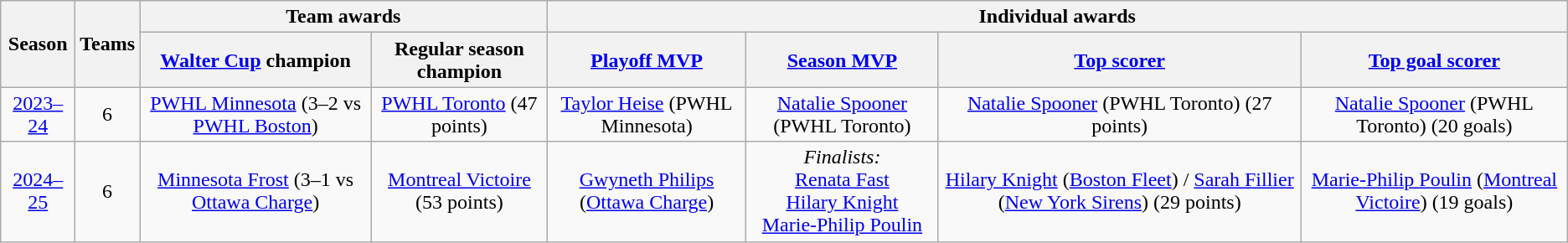<table class="wikitable "style="text-align: center;">
<tr>
<th rowspan="2">Season</th>
<th rowspan="2">Teams</th>
<th colspan="2">Team awards</th>
<th colspan="4">Individual awards</th>
</tr>
<tr>
<th><a href='#'>Walter Cup</a> champion</th>
<th>Regular season champion</th>
<th><a href='#'>Playoff MVP</a></th>
<th><a href='#'>Season MVP</a></th>
<th><a href='#'>Top scorer</a></th>
<th><a href='#'>Top goal scorer</a></th>
</tr>
<tr>
<td><a href='#'>2023–24</a></td>
<td>6</td>
<td><a href='#'>PWHL Minnesota</a> (3–2 vs <a href='#'>PWHL Boston</a>)</td>
<td><a href='#'>PWHL Toronto</a> (47 points)</td>
<td><a href='#'>Taylor Heise</a> (PWHL Minnesota)</td>
<td><a href='#'>Natalie Spooner</a> (PWHL Toronto)</td>
<td><a href='#'>Natalie Spooner</a> (PWHL Toronto) (27 points)</td>
<td><a href='#'>Natalie Spooner</a> (PWHL Toronto) (20 goals)</td>
</tr>
<tr>
<td><a href='#'>2024–25</a></td>
<td>6</td>
<td><a href='#'>Minnesota Frost</a> (3–1 vs <a href='#'>Ottawa Charge</a>)</td>
<td><a href='#'>Montreal Victoire</a> (53 points)</td>
<td><a href='#'>Gwyneth Philips</a> (<a href='#'>Ottawa Charge</a>)</td>
<td><em>Finalists:</em><br><a href='#'>Renata Fast</a><br><a href='#'>Hilary Knight</a><br><a href='#'>Marie-Philip Poulin</a></td>
<td><a href='#'>Hilary Knight</a> (<a href='#'>Boston Fleet</a>) / <a href='#'>Sarah Fillier</a> (<a href='#'>New York Sirens</a>) (29 points)</td>
<td><a href='#'>Marie-Philip Poulin</a> (<a href='#'>Montreal Victoire</a>) (19 goals)</td>
</tr>
</table>
